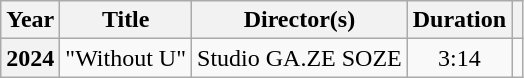<table class="wikitable plainrowheaders" style="text-align:center;">
<tr>
<th scope="col">Year</th>
<th scope="col">Title</th>
<th scope="col">Director(s)</th>
<th scope="col">Duration</th>
<th scope="col"></th>
</tr>
<tr>
<th scope="row">2024</th>
<td scope="row">"Without U"</td>
<td scope="row">Studio GA.ZE SOZE</td>
<td scope="row">3:14</td>
<td scope="row"></td>
</tr>
</table>
